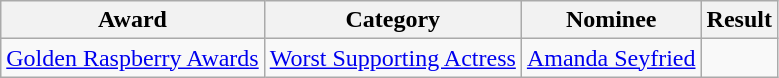<table class="wikitable">
<tr>
<th>Award</th>
<th>Category</th>
<th>Nominee</th>
<th>Result</th>
</tr>
<tr>
<td><a href='#'>Golden Raspberry Awards</a></td>
<td><a href='#'>Worst Supporting Actress</a></td>
<td><a href='#'>Amanda Seyfried</a></td>
<td></td>
</tr>
</table>
